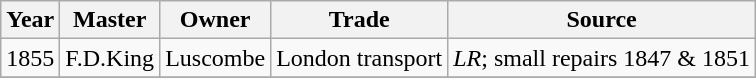<table class=" wikitable">
<tr>
<th>Year</th>
<th>Master</th>
<th>Owner</th>
<th>Trade</th>
<th>Source</th>
</tr>
<tr>
<td>1855</td>
<td>F.D.King</td>
<td>Luscombe</td>
<td>London transport</td>
<td><em>LR</em>; small repairs 1847 & 1851</td>
</tr>
<tr>
</tr>
</table>
